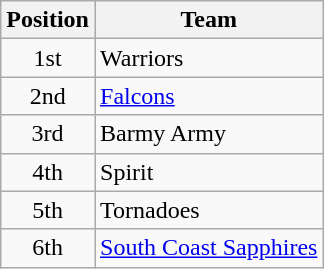<table class="wikitable">
<tr>
<th>Position</th>
<th>Team</th>
</tr>
<tr>
<td style="text-align:center">1st</td>
<td>Warriors</td>
</tr>
<tr>
<td style="text-align:center">2nd</td>
<td><a href='#'>Falcons</a></td>
</tr>
<tr>
<td style="text-align:center">3rd</td>
<td>Barmy Army</td>
</tr>
<tr>
<td style="text-align:center">4th</td>
<td>Spirit</td>
</tr>
<tr>
<td style="text-align:center">5th</td>
<td>Tornadoes</td>
</tr>
<tr>
<td style="text-align:center">6th</td>
<td><a href='#'>South Coast Sapphires</a></td>
</tr>
</table>
